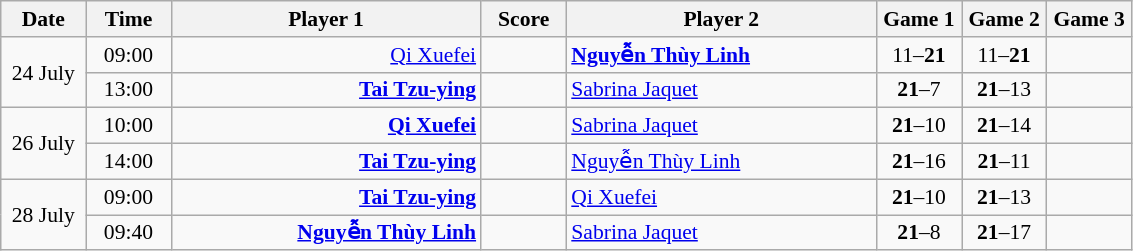<table class="wikitable" style="font-size:90%; text-align:center">
<tr>
<th width="50">Date</th>
<th width="50">Time</th>
<th width="200">Player 1</th>
<th width="50">Score</th>
<th width="200">Player 2</th>
<th width="50">Game 1</th>
<th width="50">Game 2</th>
<th width="50">Game 3</th>
</tr>
<tr>
<td rowspan="2">24 July</td>
<td>09:00</td>
<td align="right"><a href='#'>Qi Xuefei</a> </td>
<td> </td>
<td align="left"><strong> <a href='#'>Nguyễn Thùy Linh</a></strong></td>
<td>11–<strong>21</strong></td>
<td>11–<strong>21</strong></td>
<td></td>
</tr>
<tr>
<td>13:00</td>
<td align="right"><strong><a href='#'>Tai Tzu-ying</a> </strong></td>
<td> </td>
<td align="left"> <a href='#'>Sabrina Jaquet</a></td>
<td><strong>21</strong>–7</td>
<td><strong>21</strong>–13</td>
<td></td>
</tr>
<tr>
<td rowspan="2">26 July</td>
<td>10:00</td>
<td align="right"><strong><a href='#'>Qi Xuefei</a> </strong></td>
<td> </td>
<td align="left"> <a href='#'>Sabrina Jaquet</a></td>
<td><strong>21</strong>–10</td>
<td><strong>21</strong>–14</td>
<td></td>
</tr>
<tr>
<td>14:00</td>
<td align="right"><strong><a href='#'>Tai Tzu-ying</a> </strong></td>
<td> </td>
<td align="left"> <a href='#'>Nguyễn Thùy Linh</a></td>
<td><strong>21</strong>–16</td>
<td><strong>21</strong>–11</td>
<td></td>
</tr>
<tr>
<td rowspan="2">28 July</td>
<td>09:00</td>
<td align="right"><strong><a href='#'>Tai Tzu-ying</a> </strong></td>
<td> </td>
<td align="left"> <a href='#'>Qi Xuefei</a></td>
<td><strong>21</strong>–10</td>
<td><strong>21</strong>–13</td>
<td></td>
</tr>
<tr>
<td>09:40</td>
<td align="right"><strong><a href='#'>Nguyễn Thùy Linh</a> </strong></td>
<td> </td>
<td align="left"> <a href='#'>Sabrina Jaquet</a></td>
<td><strong>21</strong>–8</td>
<td><strong>21</strong>–17</td>
<td></td>
</tr>
</table>
